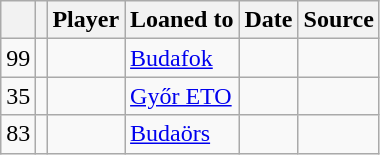<table class="wikitable plainrowheaders sortable">
<tr>
<th></th>
<th></th>
<th scope=col>Player</th>
<th>Loaned to</th>
<th scope=col>Date</th>
<th scope=col>Source</th>
</tr>
<tr>
<td align=center>99</td>
<td align=center></td>
<td></td>
<td> <a href='#'>Budafok</a></td>
<td></td>
<td></td>
</tr>
<tr>
<td align=center>35</td>
<td align=center></td>
<td></td>
<td> <a href='#'>Győr ETO</a></td>
<td></td>
<td></td>
</tr>
<tr>
<td align=center>83</td>
<td align=center></td>
<td></td>
<td> <a href='#'>Budaörs</a></td>
<td></td>
<td></td>
</tr>
</table>
